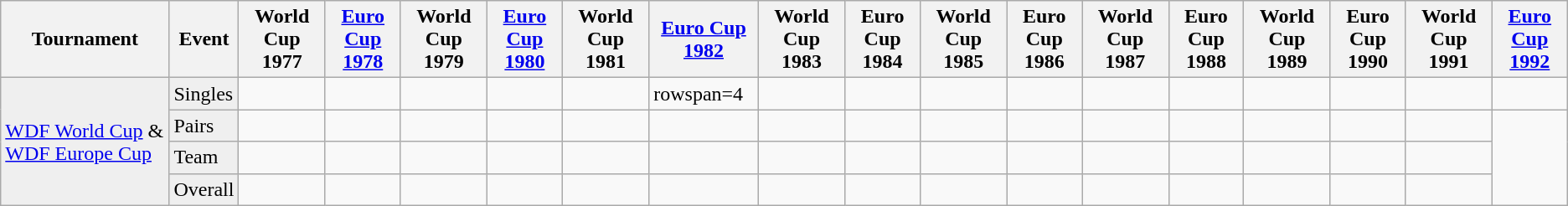<table class="wikitable">
<tr>
<th>Tournament</th>
<th>Event</th>
<th>World Cup 1977</th>
<th><a href='#'>Euro Cup 1978</a></th>
<th>World Cup 1979</th>
<th><a href='#'>Euro Cup 1980</a></th>
<th>World Cup 1981</th>
<th><a href='#'>Euro Cup 1982</a></th>
<th>World Cup 1983</th>
<th>Euro Cup 1984</th>
<th>World Cup 1985</th>
<th>Euro Cup 1986</th>
<th>World Cup 1987</th>
<th>Euro Cup 1988</th>
<th>World Cup 1989</th>
<th>Euro Cup 1990</th>
<th>World Cup 1991</th>
<th><a href='#'>Euro Cup 1992</a></th>
</tr>
<tr>
<td rowspan=4 style="background:#efefef;"><a href='#'>WDF World Cup</a> & <a href='#'>WDF Europe Cup</a></td>
<td style="background:#efefef;">Singles</td>
<td></td>
<td></td>
<td></td>
<td></td>
<td></td>
<td>rowspan=4 </td>
<td></td>
<td></td>
<td></td>
<td></td>
<td></td>
<td></td>
<td></td>
<td></td>
<td></td>
<td></td>
</tr>
<tr>
<td style="background:#efefef;">Pairs</td>
<td></td>
<td></td>
<td></td>
<td></td>
<td></td>
<td></td>
<td></td>
<td></td>
<td></td>
<td></td>
<td></td>
<td></td>
<td></td>
<td></td>
<td></td>
</tr>
<tr>
<td style="background:#efefef;">Team</td>
<td></td>
<td></td>
<td></td>
<td></td>
<td></td>
<td></td>
<td></td>
<td></td>
<td></td>
<td></td>
<td></td>
<td></td>
<td></td>
<td></td>
<td></td>
</tr>
<tr>
<td style="background:#efefef;">Overall</td>
<td></td>
<td></td>
<td></td>
<td></td>
<td></td>
<td></td>
<td></td>
<td></td>
<td></td>
<td></td>
<td></td>
<td></td>
<td></td>
<td></td>
<td></td>
</tr>
</table>
